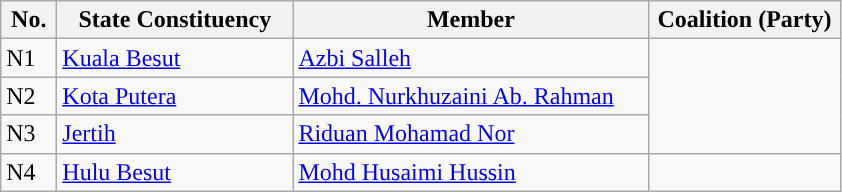<table class="wikitable">
<tr>
<th width="30">No.</th>
<th width="150">State Constituency</th>
<th width="230">Member</th>
<th width="120">Coalition (Party)</th>
</tr>
<tr>
<td>N1</td>
<td><a href='#'>Kuala Besut</a></td>
<td><a href='#'>Azbi Salleh</a></td>
<td rowspan=3></td>
</tr>
<tr>
<td>N2</td>
<td><a href='#'>Kota Putera</a></td>
<td><a href='#'>Mohd. Nurkhuzaini Ab. Rahman</a></td>
</tr>
<tr>
<td>N3</td>
<td><a href='#'>Jertih</a></td>
<td><a href='#'>Riduan Mohamad Nor</a></td>
</tr>
<tr>
<td>N4</td>
<td><a href='#'>Hulu Besut</a></td>
<td><a href='#'>Mohd Husaimi Hussin</a></td>
<td></td>
</tr>
</table>
